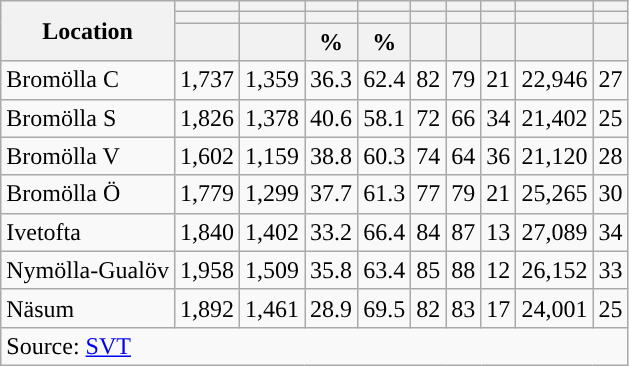<table role="presentation" class="wikitable sortable mw-collapsible">
<tr>
<th rowspan="3">Location</th>
<th></th>
<th></th>
<th></th>
<th></th>
<th></th>
<th></th>
<th></th>
<th></th>
<th></th>
</tr>
<tr>
<th></th>
<th></th>
<th style="background:"></th>
<th style="background:"></th>
<th></th>
<th></th>
<th></th>
<th></th>
<th></th>
</tr>
<tr>
<th data-sort-type="number"></th>
<th data-sort-type="number"></th>
<th data-sort-type="number">%</th>
<th data-sort-type="number">%</th>
<th data-sort-type="number"></th>
<th data-sort-type="number"></th>
<th data-sort-type="number"></th>
<th data-sort-type="number"></th>
<th data-sort-type="number"></th>
</tr>
<tr>
<td align="left">Bromölla C</td>
<td>1,737</td>
<td>1,359</td>
<td>36.3</td>
<td>62.4</td>
<td>82</td>
<td>79</td>
<td>21</td>
<td>22,946</td>
<td>27</td>
</tr>
<tr>
<td align="left">Bromölla S</td>
<td>1,826</td>
<td>1,378</td>
<td>40.6</td>
<td>58.1</td>
<td>72</td>
<td>66</td>
<td>34</td>
<td>21,402</td>
<td>25</td>
</tr>
<tr>
<td align="left">Bromölla V</td>
<td>1,602</td>
<td>1,159</td>
<td>38.8</td>
<td>60.3</td>
<td>74</td>
<td>64</td>
<td>36</td>
<td>21,120</td>
<td>28</td>
</tr>
<tr>
<td align="left">Bromölla Ö</td>
<td>1,779</td>
<td>1,299</td>
<td>37.7</td>
<td>61.3</td>
<td>77</td>
<td>79</td>
<td>21</td>
<td>25,265</td>
<td>30</td>
</tr>
<tr>
<td align="left">Ivetofta</td>
<td>1,840</td>
<td>1,402</td>
<td>33.2</td>
<td>66.4</td>
<td>84</td>
<td>87</td>
<td>13</td>
<td>27,089</td>
<td>34</td>
</tr>
<tr>
<td align="left">Nymölla-Gualöv</td>
<td>1,958</td>
<td>1,509</td>
<td>35.8</td>
<td>63.4</td>
<td>85</td>
<td>88</td>
<td>12</td>
<td>26,152</td>
<td>33</td>
</tr>
<tr>
<td align="left">Näsum</td>
<td>1,892</td>
<td>1,461</td>
<td>28.9</td>
<td>69.5</td>
<td>82</td>
<td>83</td>
<td>17</td>
<td>24,001</td>
<td>25</td>
</tr>
<tr>
<td colspan="10" align="left">Source: <a href='#'>SVT</a></td>
</tr>
</table>
